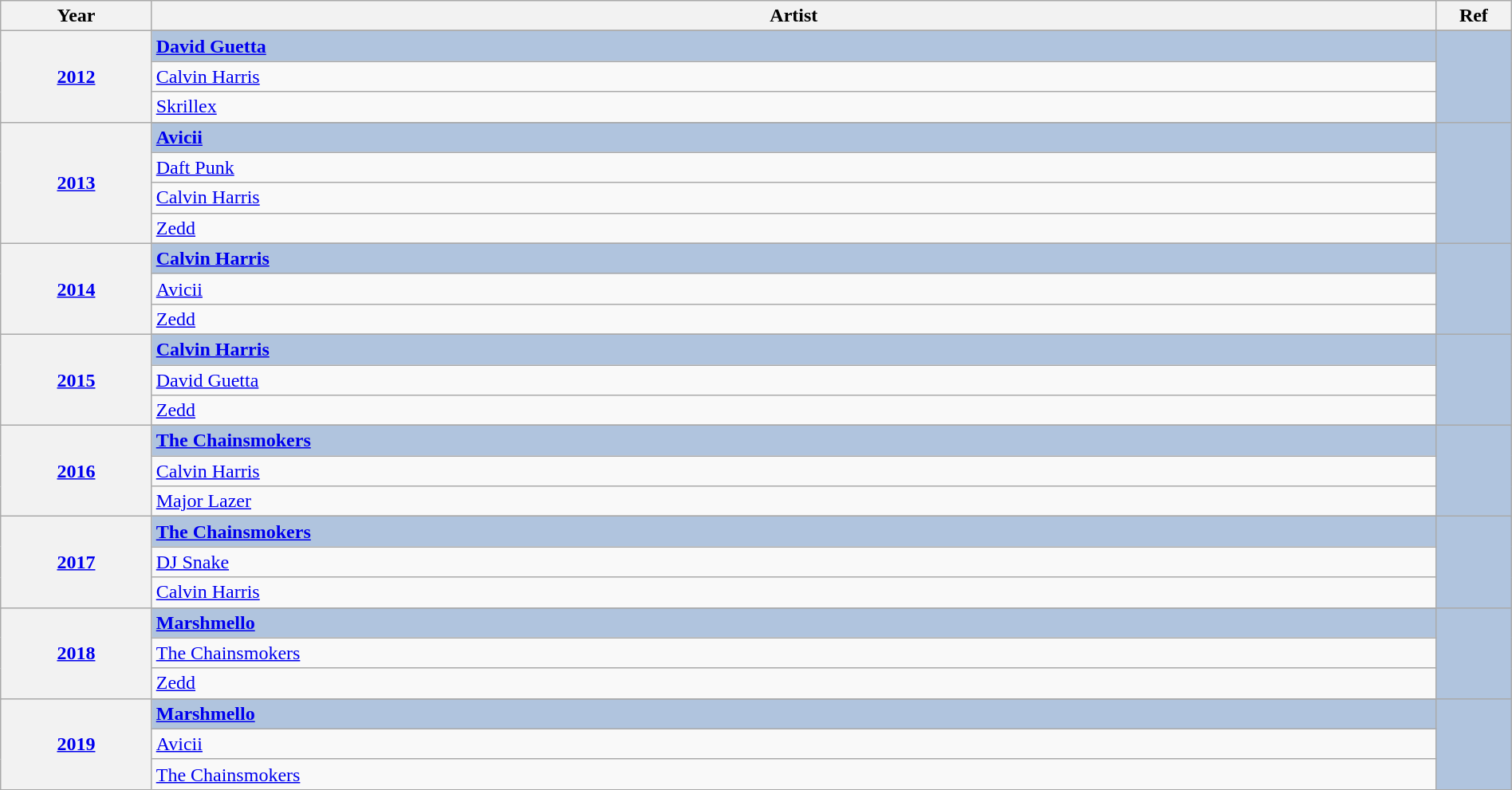<table class="wikitable" width="100%">
<tr>
<th width="10%">Year</th>
<th width="85%">Artist</th>
<th width="5%">Ref</th>
</tr>
<tr>
<th rowspan="4" align="center"><a href='#'>2012<br></a></th>
</tr>
<tr style="background:#B0C4DE">
<td><strong><a href='#'>David Guetta</a></strong></td>
<td rowspan="4" align="center"></td>
</tr>
<tr>
<td><a href='#'>Calvin Harris</a></td>
</tr>
<tr>
<td><a href='#'>Skrillex</a></td>
</tr>
<tr>
<th rowspan="5" align="center"><a href='#'>2013<br></a></th>
</tr>
<tr style="background:#B0C4DE">
<td><strong><a href='#'>Avicii</a></strong></td>
<td rowspan="5" align="center"></td>
</tr>
<tr>
<td><a href='#'>Daft Punk</a></td>
</tr>
<tr>
<td><a href='#'>Calvin Harris</a></td>
</tr>
<tr>
<td><a href='#'>Zedd</a></td>
</tr>
<tr>
<th rowspan="4" align="center"><a href='#'>2014<br></a></th>
</tr>
<tr style="background:#B0C4DE">
<td><strong><a href='#'>Calvin Harris</a></strong></td>
<td rowspan="4" align="center"></td>
</tr>
<tr>
<td><a href='#'>Avicii</a></td>
</tr>
<tr>
<td><a href='#'>Zedd</a></td>
</tr>
<tr>
<th rowspan="4" align="center"><a href='#'>2015<br></a></th>
</tr>
<tr style="background:#B0C4DE">
<td><strong><a href='#'>Calvin Harris</a></strong></td>
<td rowspan="4" align="center"></td>
</tr>
<tr>
<td><a href='#'>David Guetta</a></td>
</tr>
<tr>
<td><a href='#'>Zedd</a></td>
</tr>
<tr>
<th rowspan="4" align="center"><a href='#'>2016<br></a></th>
</tr>
<tr style="background:#B0C4DE">
<td><strong><a href='#'>The Chainsmokers</a></strong></td>
<td rowspan="4" align="center"></td>
</tr>
<tr>
<td><a href='#'>Calvin Harris</a></td>
</tr>
<tr>
<td><a href='#'>Major Lazer</a></td>
</tr>
<tr>
<th rowspan="4" align="center"><a href='#'>2017<br></a></th>
</tr>
<tr style="background:#B0C4DE">
<td><strong><a href='#'>The Chainsmokers</a></strong></td>
<td rowspan="4" align="center"></td>
</tr>
<tr>
<td><a href='#'>DJ Snake</a></td>
</tr>
<tr>
<td><a href='#'>Calvin Harris</a></td>
</tr>
<tr>
<th rowspan="4" align="center"><a href='#'>2018<br></a></th>
</tr>
<tr style="background:#B0C4DE">
<td><strong><a href='#'>Marshmello</a></strong></td>
<td rowspan="4" align="center"></td>
</tr>
<tr>
<td><a href='#'>The Chainsmokers</a></td>
</tr>
<tr>
<td><a href='#'>Zedd</a></td>
</tr>
<tr>
<th rowspan="4" align="center"><a href='#'>2019<br></a></th>
</tr>
<tr style="background:#B0C4DE">
<td><strong><a href='#'>Marshmello</a></strong></td>
<td rowspan="4" align="center"></td>
</tr>
<tr>
<td><a href='#'>Avicii</a></td>
</tr>
<tr>
<td><a href='#'>The Chainsmokers</a></td>
</tr>
</table>
